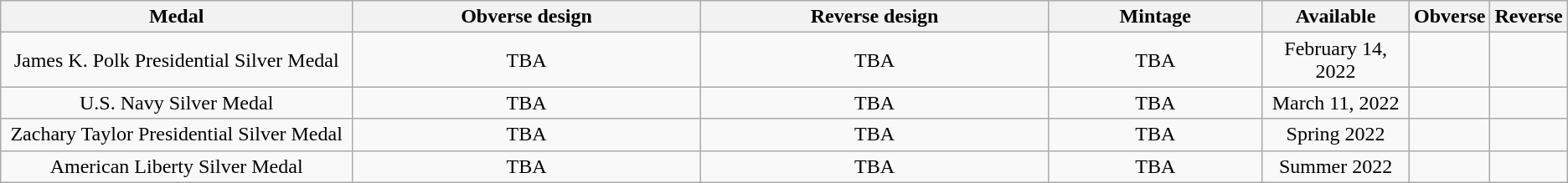<table class="wikitable">
<tr>
<th width="25%">Medal</th>
<th width="25%">Obverse design</th>
<th width="25%">Reverse design</th>
<th width="15%">Mintage</th>
<th width="10%">Available</th>
<th>Obverse</th>
<th>Reverse</th>
</tr>
<tr>
<td align="center">James K. Polk Presidential Silver Medal</td>
<td align="center">TBA</td>
<td align="center">TBA</td>
<td align="center">TBA</td>
<td align="center">February 14, 2022</td>
<td></td>
<td></td>
</tr>
<tr>
<td align="center">U.S. Navy Silver Medal</td>
<td align="center">TBA</td>
<td align="center">TBA</td>
<td align="center">TBA</td>
<td align="center">March 11, 2022</td>
<td></td>
<td></td>
</tr>
<tr>
<td align="center">Zachary Taylor Presidential Silver Medal</td>
<td align="center">TBA</td>
<td align="center">TBA</td>
<td align="center">TBA</td>
<td align="center">Spring 2022</td>
<td></td>
<td></td>
</tr>
<tr>
<td align="center">American Liberty Silver Medal</td>
<td align="center">TBA</td>
<td align="center">TBA</td>
<td align="center">TBA</td>
<td align="center">Summer 2022</td>
<td></td>
<td></td>
</tr>
</table>
